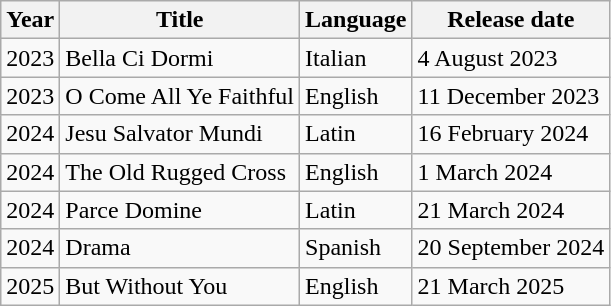<table class="wikitable">
<tr>
<th>Year</th>
<th>Title</th>
<th>Language</th>
<th>Release date</th>
</tr>
<tr>
<td>2023</td>
<td>Bella Ci Dormi</td>
<td>Italian</td>
<td>4 August 2023</td>
</tr>
<tr>
<td>2023</td>
<td>O Come All Ye Faithful</td>
<td>English</td>
<td>11 December 2023</td>
</tr>
<tr>
<td>2024</td>
<td>Jesu Salvator Mundi</td>
<td>Latin</td>
<td>16 February 2024</td>
</tr>
<tr>
<td>2024</td>
<td>The Old Rugged Cross</td>
<td>English</td>
<td>1 March 2024</td>
</tr>
<tr>
<td>2024</td>
<td>Parce Domine</td>
<td>Latin</td>
<td>21 March 2024</td>
</tr>
<tr>
<td>2024</td>
<td>Drama</td>
<td>Spanish</td>
<td>20 September 2024</td>
</tr>
<tr>
<td>2025</td>
<td>But Without You</td>
<td>English</td>
<td>21 March 2025</td>
</tr>
</table>
